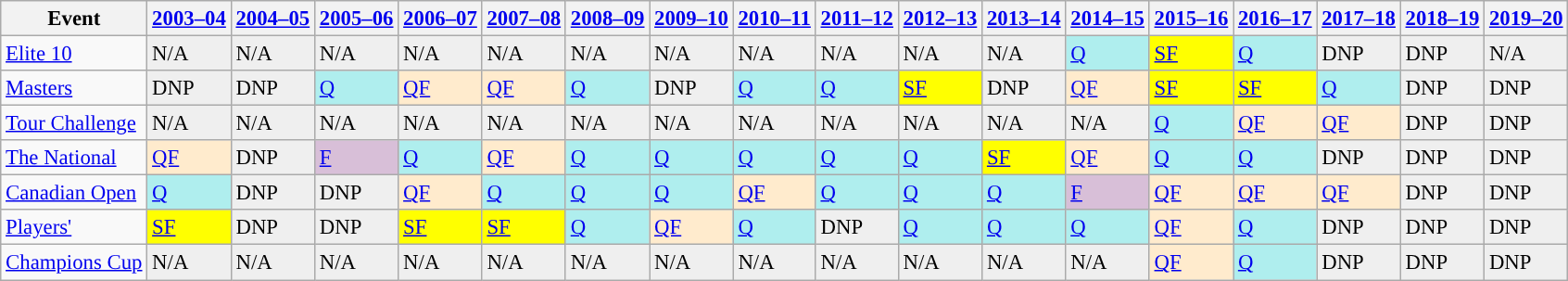<table class="wikitable" style="font-size:95%;">
<tr>
<th>Event</th>
<th><a href='#'>2003–04</a></th>
<th><a href='#'>2004–05</a></th>
<th><a href='#'>2005–06</a></th>
<th><a href='#'>2006–07</a></th>
<th><a href='#'>2007–08</a></th>
<th><a href='#'>2008–09</a></th>
<th><a href='#'>2009–10</a></th>
<th><a href='#'>2010–11</a></th>
<th><a href='#'>2011–12</a></th>
<th><a href='#'>2012–13</a></th>
<th><a href='#'>2013–14</a></th>
<th><a href='#'>2014–15</a></th>
<th><a href='#'>2015–16</a></th>
<th><a href='#'>2016–17</a></th>
<th><a href='#'>2017–18</a></th>
<th><a href='#'>2018–19</a></th>
<th><a href='#'>2019–20</a></th>
</tr>
<tr>
<td><a href='#'>Elite 10</a></td>
<td style="background:#EFEFEF;">N/A</td>
<td style="background:#EFEFEF;">N/A</td>
<td style="background:#EFEFEF;">N/A</td>
<td style="background:#EFEFEF;">N/A</td>
<td style="background:#EFEFEF;">N/A</td>
<td style="background:#EFEFEF;">N/A</td>
<td style="background:#EFEFEF;">N/A</td>
<td style="background:#EFEFEF;">N/A</td>
<td style="background:#EFEFEF;">N/A</td>
<td style="background:#EFEFEF;">N/A</td>
<td style="background:#EFEFEF;">N/A</td>
<td style="background:#afeeee;"><a href='#'>Q</a></td>
<td style="background:yellow;"><a href='#'>SF</a></td>
<td style="background:#afeeee;"><a href='#'>Q</a></td>
<td style="background:#EFEFEF;">DNP</td>
<td style="background:#EFEFEF;">DNP</td>
<td style="background:#EFEFEF;">N/A</td>
</tr>
<tr>
<td><a href='#'>Masters</a></td>
<td style="background:#EFEFEF;">DNP</td>
<td style="background:#EFEFEF;">DNP</td>
<td style="background:#afeeee;"><a href='#'>Q</a></td>
<td style="background:#ffebcd;"><a href='#'>QF</a></td>
<td style="background:#ffebcd;"><a href='#'>QF</a></td>
<td style="background:#afeeee;"><a href='#'>Q</a></td>
<td style="background:#EFEFEF;">DNP</td>
<td style="background:#afeeee;"><a href='#'>Q</a></td>
<td style="background:#afeeee;"><a href='#'>Q</a></td>
<td style="background:yellow;"><a href='#'>SF</a></td>
<td style="background:#EFEFEF;">DNP</td>
<td style="background:#ffebcd;"><a href='#'>QF</a></td>
<td style="background:yellow;"><a href='#'>SF</a></td>
<td style="background:yellow;"><a href='#'>SF</a></td>
<td style="background:#afeeee;"><a href='#'>Q</a></td>
<td style="background:#EFEFEF;">DNP</td>
<td style="background:#EFEFEF;">DNP</td>
</tr>
<tr>
<td><a href='#'>Tour Challenge</a></td>
<td style="background:#EFEFEF;">N/A</td>
<td style="background:#EFEFEF;">N/A</td>
<td style="background:#EFEFEF;">N/A</td>
<td style="background:#EFEFEF;">N/A</td>
<td style="background:#EFEFEF;">N/A</td>
<td style="background:#EFEFEF;">N/A</td>
<td style="background:#EFEFEF;">N/A</td>
<td style="background:#EFEFEF;">N/A</td>
<td style="background:#EFEFEF;">N/A</td>
<td style="background:#EFEFEF;">N/A</td>
<td style="background:#EFEFEF;">N/A</td>
<td style="background:#EFEFEF;">N/A</td>
<td style="background:#afeeee;"><a href='#'>Q</a></td>
<td style="background:#ffebcd;"><a href='#'>QF</a></td>
<td style="background:#ffebcd;"><a href='#'>QF</a></td>
<td style="background:#EFEFEF;">DNP</td>
<td style="background:#EFEFEF;">DNP</td>
</tr>
<tr>
<td><a href='#'>The National</a></td>
<td style="background:#ffebcd;"><a href='#'>QF</a></td>
<td style="background:#EFEFEF;">DNP</td>
<td style="background:thistle;"><a href='#'>F</a></td>
<td style="background:#afeeee;"><a href='#'>Q</a></td>
<td style="background:#ffebcd;"><a href='#'>QF</a></td>
<td style="background:#afeeee;"><a href='#'>Q</a></td>
<td style="background:#afeeee;"><a href='#'>Q</a></td>
<td style="background:#afeeee;"><a href='#'>Q</a></td>
<td style="background:#afeeee;"><a href='#'>Q</a></td>
<td style="background:#afeeee;"><a href='#'>Q</a></td>
<td style="background:yellow;"><a href='#'>SF</a></td>
<td style="background:#ffebcd;"><a href='#'>QF</a></td>
<td style="background:#afeeee;"><a href='#'>Q</a></td>
<td style="background:#afeeee;"><a href='#'>Q</a></td>
<td style="background:#EFEFEF;">DNP</td>
<td style="background:#EFEFEF;">DNP</td>
<td style="background:#EFEFEF;">DNP</td>
</tr>
<tr>
<td><a href='#'>Canadian Open</a></td>
<td style="background:#afeeee;"><a href='#'>Q</a></td>
<td style="background:#EFEFEF;">DNP</td>
<td style="background:#EFEFEF;">DNP</td>
<td style="background:#ffebcd;"><a href='#'>QF</a></td>
<td style="background:#afeeee;"><a href='#'>Q</a></td>
<td style="background:#afeeee;"><a href='#'>Q</a></td>
<td style="background:#afeeee;"><a href='#'>Q</a></td>
<td style="background:#ffebcd;"><a href='#'>QF</a></td>
<td style="background:#afeeee;"><a href='#'>Q</a></td>
<td style="background:#afeeee;"><a href='#'>Q</a></td>
<td style="background:#afeeee;"><a href='#'>Q</a></td>
<td style="background:thistle;"><a href='#'>F</a></td>
<td style="background:#ffebcd;"><a href='#'>QF</a></td>
<td style="background:#ffebcd;"><a href='#'>QF</a></td>
<td style="background:#ffebcd;"><a href='#'>QF</a></td>
<td style="background:#EFEFEF;">DNP</td>
<td style="background:#EFEFEF;">DNP</td>
</tr>
<tr>
<td><a href='#'>Players'</a></td>
<td style="background:yellow;"><a href='#'>SF</a></td>
<td style="background:#EFEFEF;">DNP</td>
<td style="background:#EFEFEF;">DNP</td>
<td style="background:yellow;"><a href='#'>SF</a></td>
<td style="background:yellow;"><a href='#'>SF</a></td>
<td style="background:#afeeee;"><a href='#'>Q</a></td>
<td style="background:#ffebcd;"><a href='#'>QF</a></td>
<td style="background:#afeeee;"><a href='#'>Q</a></td>
<td style="background:#EFEFEF;">DNP</td>
<td style="background:#afeeee;"><a href='#'>Q</a></td>
<td style="background:#afeeee;"><a href='#'>Q</a></td>
<td style="background:#afeeee;"><a href='#'>Q</a></td>
<td style="background:#ffebcd;"><a href='#'>QF</a></td>
<td style="background:#afeeee;"><a href='#'>Q</a></td>
<td style="background:#EFEFEF;">DNP</td>
<td style="background:#EFEFEF;">DNP</td>
<td style="background:#EFEFEF;">DNP</td>
</tr>
<tr>
<td><a href='#'>Champions Cup</a></td>
<td style="background:#EFEFEF;">N/A</td>
<td style="background:#EFEFEF;">N/A</td>
<td style="background:#EFEFEF;">N/A</td>
<td style="background:#EFEFEF;">N/A</td>
<td style="background:#EFEFEF;">N/A</td>
<td style="background:#EFEFEF;">N/A</td>
<td style="background:#EFEFEF;">N/A</td>
<td style="background:#EFEFEF;">N/A</td>
<td style="background:#EFEFEF;">N/A</td>
<td style="background:#EFEFEF;">N/A</td>
<td style="background:#EFEFEF;">N/A</td>
<td style="background:#EFEFEF;">N/A</td>
<td style="background:#ffebcd;"><a href='#'>QF</a></td>
<td style="background:#afeeee;"><a href='#'>Q</a></td>
<td style="background:#EFEFEF;">DNP</td>
<td style="background:#EFEFEF;">DNP</td>
<td style="background:#EFEFEF;">DNP</td>
</tr>
</table>
